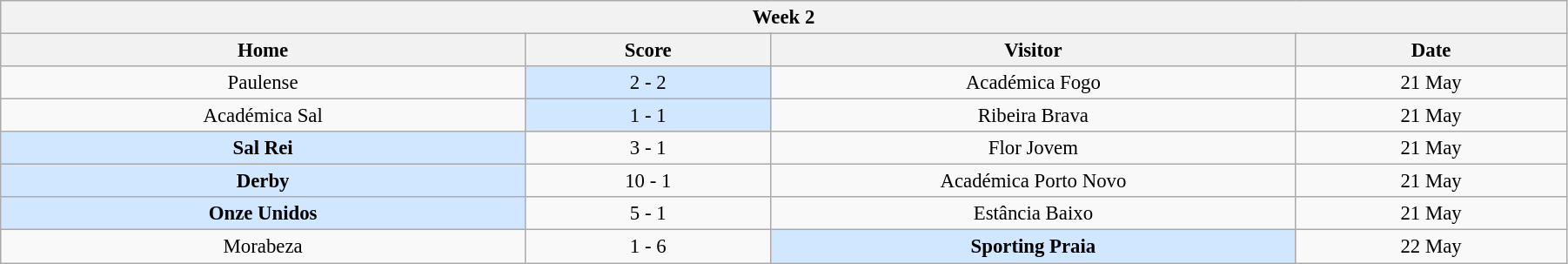<table class="wikitable" style="font-size:95%; text-align: center; width: 95%;">
<tr>
<th colspan="12" style="with: 100%;" align=center>Week 2</th>
</tr>
<tr>
<th width="200">Home</th>
<th width="90">Score</th>
<th width="200">Visitor</th>
<th width="100">Date</th>
</tr>
<tr align=center>
<td>Paulense</td>
<td bgcolor=#D0E7FF>2 - 2</td>
<td>Académica Fogo</td>
<td>21 May</td>
</tr>
<tr align=center>
<td>Académica Sal</td>
<td bgcolor=#D0E7FF>1 - 1</td>
<td>Ribeira Brava</td>
<td>21 May</td>
</tr>
<tr align=center>
<td bgcolor=#D0E7FF><strong>Sal Rei</strong></td>
<td>3 - 1</td>
<td>Flor Jovem</td>
<td>21 May</td>
</tr>
<tr align=center>
<td bgcolor=#D0E7FF><strong>Derby</strong></td>
<td>10 - 1</td>
<td>Académica Porto Novo</td>
<td>21 May</td>
</tr>
<tr align=center>
<td bgcolor=#D0E7FF><strong>Onze Unidos</strong></td>
<td>5 - 1</td>
<td>Estância Baixo</td>
<td>21 May</td>
</tr>
<tr align=center>
<td>Morabeza</td>
<td>1 - 6</td>
<td bgcolor=#D0E7FF><strong>Sporting Praia</strong></td>
<td>22 May</td>
</tr>
</table>
